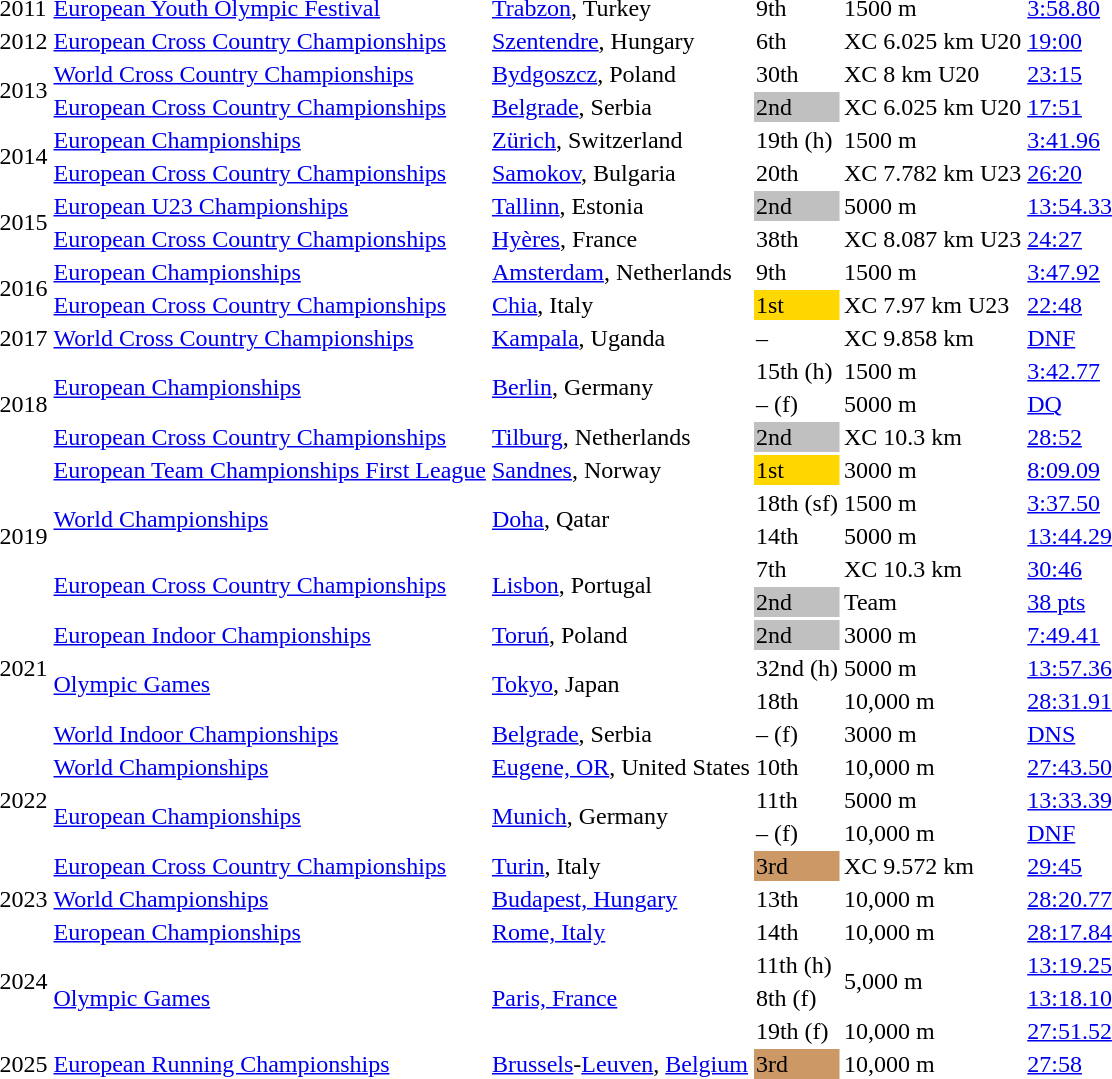<table>
<tr>
<td>2011</td>
<td><a href='#'>European Youth Olympic Festival</a></td>
<td><a href='#'>Trabzon</a>, Turkey</td>
<td>9th</td>
<td>1500 m</td>
<td><a href='#'>3:58.80</a></td>
</tr>
<tr>
<td>2012</td>
<td><a href='#'>European Cross Country Championships</a></td>
<td><a href='#'>Szentendre</a>, Hungary</td>
<td>6th</td>
<td>XC 6.025 km U20</td>
<td><a href='#'>19:00</a></td>
</tr>
<tr>
<td rowspan=2>2013</td>
<td><a href='#'>World Cross Country Championships</a></td>
<td><a href='#'>Bydgoszcz</a>, Poland</td>
<td>30th</td>
<td>XC 8 km U20</td>
<td><a href='#'>23:15</a></td>
</tr>
<tr>
<td><a href='#'>European Cross Country Championships</a></td>
<td><a href='#'>Belgrade</a>, Serbia</td>
<td bgcolor=silver>2nd</td>
<td>XC 6.025 km U20</td>
<td><a href='#'>17:51</a></td>
</tr>
<tr>
<td rowspan=2>2014</td>
<td><a href='#'>European Championships</a></td>
<td><a href='#'>Zürich</a>, Switzerland</td>
<td>19th (h)</td>
<td>1500 m</td>
<td><a href='#'>3:41.96</a></td>
</tr>
<tr>
<td><a href='#'>European Cross Country Championships</a></td>
<td><a href='#'>Samokov</a>, Bulgaria</td>
<td>20th</td>
<td>XC 7.782 km U23</td>
<td><a href='#'>26:20</a></td>
</tr>
<tr>
<td rowspan=2>2015</td>
<td><a href='#'>European U23 Championships</a></td>
<td><a href='#'>Tallinn</a>, Estonia</td>
<td bgcolor=silver>2nd</td>
<td>5000 m</td>
<td><a href='#'>13:54.33</a></td>
</tr>
<tr>
<td><a href='#'>European Cross Country Championships</a></td>
<td><a href='#'>Hyères</a>, France</td>
<td>38th</td>
<td>XC 8.087 km U23</td>
<td><a href='#'>24:27</a></td>
</tr>
<tr>
<td rowspan=2>2016</td>
<td><a href='#'>European Championships</a></td>
<td><a href='#'>Amsterdam</a>, Netherlands</td>
<td>9th</td>
<td>1500 m</td>
<td><a href='#'>3:47.92</a></td>
</tr>
<tr>
<td><a href='#'>European Cross Country Championships</a></td>
<td><a href='#'>Chia</a>, Italy</td>
<td bgcolor=gold>1st</td>
<td>XC 7.97 km U23</td>
<td><a href='#'>22:48</a></td>
</tr>
<tr>
<td>2017</td>
<td><a href='#'>World Cross Country Championships</a></td>
<td><a href='#'>Kampala</a>, Uganda</td>
<td>–</td>
<td>XC 9.858 km</td>
<td><a href='#'>DNF</a></td>
</tr>
<tr>
<td rowspan=3>2018</td>
<td rowspan=2><a href='#'>European Championships</a></td>
<td rowspan=2><a href='#'>Berlin</a>, Germany</td>
<td>15th (h)</td>
<td>1500 m</td>
<td><a href='#'>3:42.77</a></td>
</tr>
<tr>
<td>– (f)</td>
<td>5000 m</td>
<td><a href='#'>DQ</a></td>
</tr>
<tr>
<td><a href='#'>European Cross Country Championships</a></td>
<td><a href='#'>Tilburg</a>, Netherlands</td>
<td bgcolor=silver>2nd</td>
<td>XC 10.3 km</td>
<td><a href='#'>28:52</a></td>
</tr>
<tr>
<td rowspan=5>2019</td>
<td><a href='#'>European Team Championships First League</a></td>
<td><a href='#'>Sandnes</a>, Norway</td>
<td bgcolor=gold>1st</td>
<td>3000 m</td>
<td><a href='#'>8:09.09</a></td>
</tr>
<tr>
<td rowspan=2><a href='#'>World Championships</a></td>
<td rowspan=2><a href='#'>Doha</a>, Qatar</td>
<td>18th (sf)</td>
<td>1500 m</td>
<td><a href='#'>3:37.50</a></td>
</tr>
<tr>
<td>14th</td>
<td>5000 m</td>
<td><a href='#'>13:44.29</a></td>
</tr>
<tr>
<td rowspan=2><a href='#'>European Cross Country Championships</a></td>
<td rowspan=2><a href='#'>Lisbon</a>, Portugal</td>
<td>7th</td>
<td>XC 10.3 km</td>
<td><a href='#'>30:46</a></td>
</tr>
<tr>
<td bgcolor=silver>2nd</td>
<td>Team</td>
<td><a href='#'>38 pts</a></td>
</tr>
<tr>
<td rowspan=3>2021</td>
<td><a href='#'>European Indoor Championships</a></td>
<td><a href='#'>Toruń</a>, Poland</td>
<td bgcolor=silver>2nd</td>
<td>3000 m</td>
<td><a href='#'>7:49.41</a></td>
</tr>
<tr>
<td rowspan=2><a href='#'>Olympic Games</a></td>
<td rowspan=2><a href='#'>Tokyo</a>, Japan</td>
<td>32nd (h)</td>
<td>5000 m</td>
<td><a href='#'>13:57.36</a></td>
</tr>
<tr>
<td>18th</td>
<td>10,000 m</td>
<td><a href='#'>28:31.91</a></td>
</tr>
<tr>
<td rowspan=5>2022</td>
<td><a href='#'>World Indoor Championships</a></td>
<td><a href='#'>Belgrade</a>, Serbia</td>
<td>– (f)</td>
<td>3000 m</td>
<td><a href='#'>DNS</a></td>
</tr>
<tr>
<td><a href='#'>World Championships</a></td>
<td><a href='#'>Eugene, OR</a>, United States</td>
<td>10th</td>
<td>10,000 m</td>
<td><a href='#'>27:43.50</a> </td>
</tr>
<tr>
<td rowspan=2><a href='#'>European Championships</a></td>
<td rowspan=2><a href='#'>Munich</a>, Germany</td>
<td>11th</td>
<td>5000 m</td>
<td><a href='#'>13:33.39</a></td>
</tr>
<tr>
<td>– (f)</td>
<td>10,000 m</td>
<td><a href='#'>DNF</a></td>
</tr>
<tr>
<td><a href='#'>European Cross Country Championships</a></td>
<td><a href='#'>Turin</a>, Italy</td>
<td bgcolor=cc9966>3rd</td>
<td>XC 9.572 km</td>
<td><a href='#'>29:45</a></td>
</tr>
<tr>
<td>2023</td>
<td><a href='#'>World Championships</a></td>
<td><a href='#'>Budapest, Hungary</a></td>
<td>13th</td>
<td>10,000 m</td>
<td><a href='#'>28:20.77</a></td>
</tr>
<tr>
<td rowspan=4>2024</td>
<td><a href='#'>European Championships</a></td>
<td><a href='#'>Rome, Italy</a></td>
<td>14th</td>
<td>10,000 m</td>
<td><a href='#'>28:17.84</a></td>
</tr>
<tr>
<td rowspan=3><a href='#'>Olympic Games</a></td>
<td rowspan=3><a href='#'>Paris, France</a></td>
<td>11th (h)</td>
<td rowspan=2>5,000 m</td>
<td><a href='#'>13:19.25</a></td>
</tr>
<tr>
<td>8th (f)</td>
<td><a href='#'>13:18.10</a></td>
</tr>
<tr>
<td>19th (f)</td>
<td>10,000 m</td>
<td><a href='#'>27:51.52</a></td>
</tr>
<tr>
<td>2025</td>
<td><a href='#'>European Running Championships</a></td>
<td><a href='#'>Brussels</a>-<a href='#'>Leuven</a>, <a href='#'>Belgium</a></td>
<td bgcolor=cc9966>3rd</td>
<td>10,000 m</td>
<td><a href='#'>27:58</a></td>
</tr>
</table>
